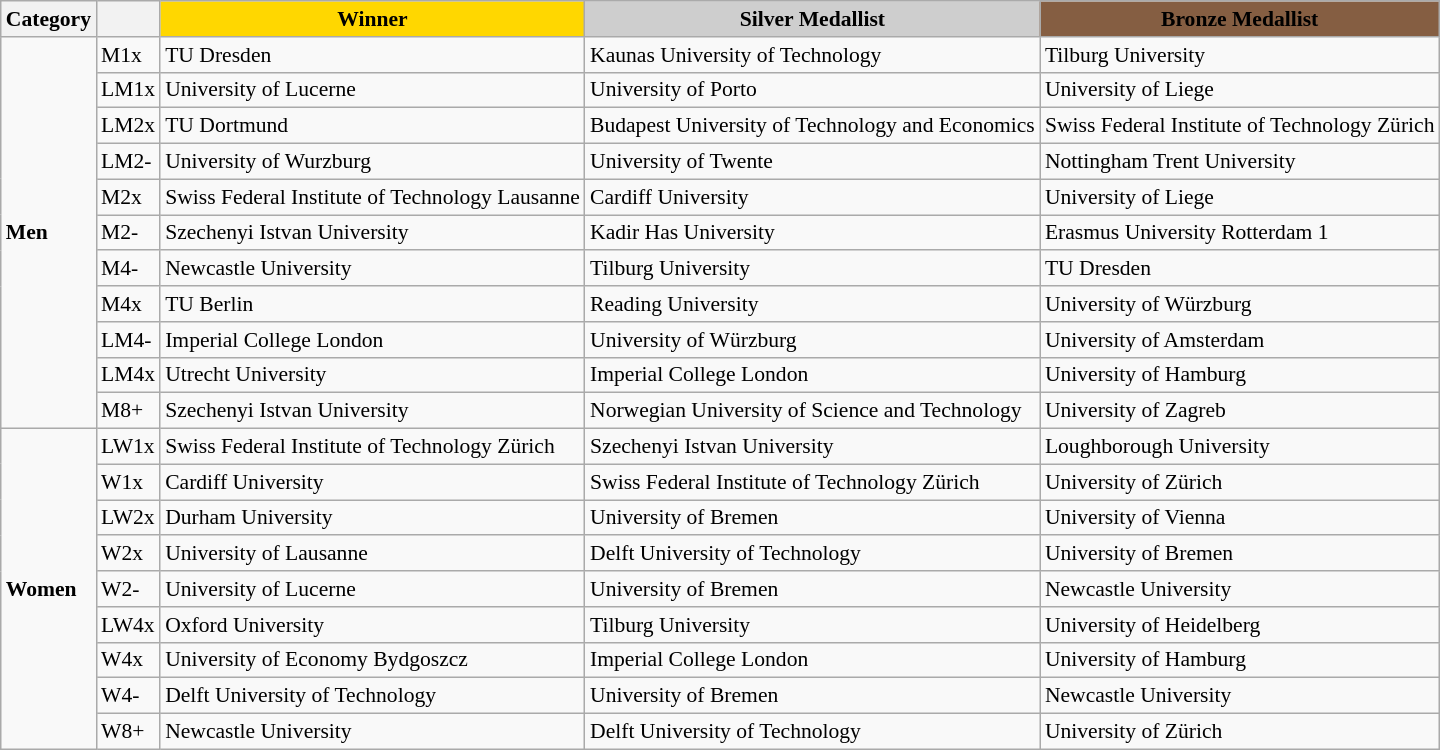<table class=wikitable style="font-size:90%;">
<tr>
<th>Category</th>
<th></th>
<th style="background:#FFD700;">Winner</th>
<th style="background:#CECECE;">Silver Medallist</th>
<th style="background:#855E42;">Bronze Medallist</th>
</tr>
<tr>
<td rowspan=11><strong>Men</strong></td>
<td>M1x</td>
<td>TU Dresden<br> </td>
<td>Kaunas University of Technology<br> </td>
<td>Tilburg University<br> </td>
</tr>
<tr>
<td>LM1x</td>
<td>University of Lucerne<br> </td>
<td>University of Porto<br> </td>
<td>University of Liege<br> </td>
</tr>
<tr>
<td>LM2x</td>
<td>TU Dortmund<br> </td>
<td>Budapest University of Technology and Economics<br> </td>
<td>Swiss Federal Institute of Technology Zürich<br> </td>
</tr>
<tr>
<td>LM2-</td>
<td>University of Wurzburg <br> </td>
<td>University of Twente <br> </td>
<td>Nottingham Trent University<br> </td>
</tr>
<tr>
<td>M2x</td>
<td>Swiss Federal Institute of Technology Lausanne<br> </td>
<td>Cardiff University<br> </td>
<td>University of Liege<br> </td>
</tr>
<tr>
<td>M2-</td>
<td>Szechenyi Istvan University<br> </td>
<td>Kadir Has University<br> </td>
<td>Erasmus University Rotterdam 1<br> </td>
</tr>
<tr>
<td>M4-</td>
<td>Newcastle University<br> </td>
<td>Tilburg University<br> </td>
<td>TU Dresden <br> </td>
</tr>
<tr>
<td>M4x</td>
<td>TU Berlin <br> </td>
<td>Reading University<br> </td>
<td>University of Würzburg<br> </td>
</tr>
<tr>
<td>LM4-</td>
<td>Imperial College London<br> </td>
<td>University of Würzburg <br> </td>
<td>University of Amsterdam<br> </td>
</tr>
<tr>
<td>LM4x</td>
<td>Utrecht University<br> </td>
<td>Imperial College London<br> </td>
<td>University of Hamburg<br> </td>
</tr>
<tr>
<td>M8+</td>
<td>Szechenyi Istvan University <br> </td>
<td>Norwegian University of Science and Technology<br> </td>
<td>University of Zagreb<br></td>
</tr>
<tr>
<td rowspan=9><strong>Women</strong></td>
<td>LW1x</td>
<td>Swiss Federal Institute of Technology Zürich<br> </td>
<td>Szechenyi Istvan University<br> </td>
<td>Loughborough University<br> </td>
</tr>
<tr>
<td>W1x</td>
<td>Cardiff University<br> </td>
<td>Swiss Federal Institute of Technology Zürich<br> </td>
<td>University of Zürich<br> </td>
</tr>
<tr>
<td>LW2x</td>
<td>Durham University<br> </td>
<td>University of Bremen <br> </td>
<td>University of Vienna<br> </td>
</tr>
<tr>
<td>W2x</td>
<td>University of Lausanne<br> </td>
<td>Delft University of Technology<br> </td>
<td>University of Bremen<br> </td>
</tr>
<tr>
<td>W2-</td>
<td>University of Lucerne<br> </td>
<td>University of Bremen<br> </td>
<td>Newcastle University<br> </td>
</tr>
<tr>
<td>LW4x</td>
<td>Oxford University <br> </td>
<td>Tilburg University<br> </td>
<td>University of Heidelberg <br> </td>
</tr>
<tr>
<td>W4x</td>
<td>University of Economy Bydgoszcz<br> </td>
<td>Imperial College London <br> </td>
<td>University of Hamburg <br> </td>
</tr>
<tr>
<td>W4-</td>
<td>Delft University of Technology<br> </td>
<td>University of Bremen<br>  </td>
<td>Newcastle University<br> </td>
</tr>
<tr>
<td>W8+</td>
<td>Newcastle University<br> </td>
<td>Delft University of Technology<br> </td>
<td>University of Zürich<br>  </td>
</tr>
</table>
